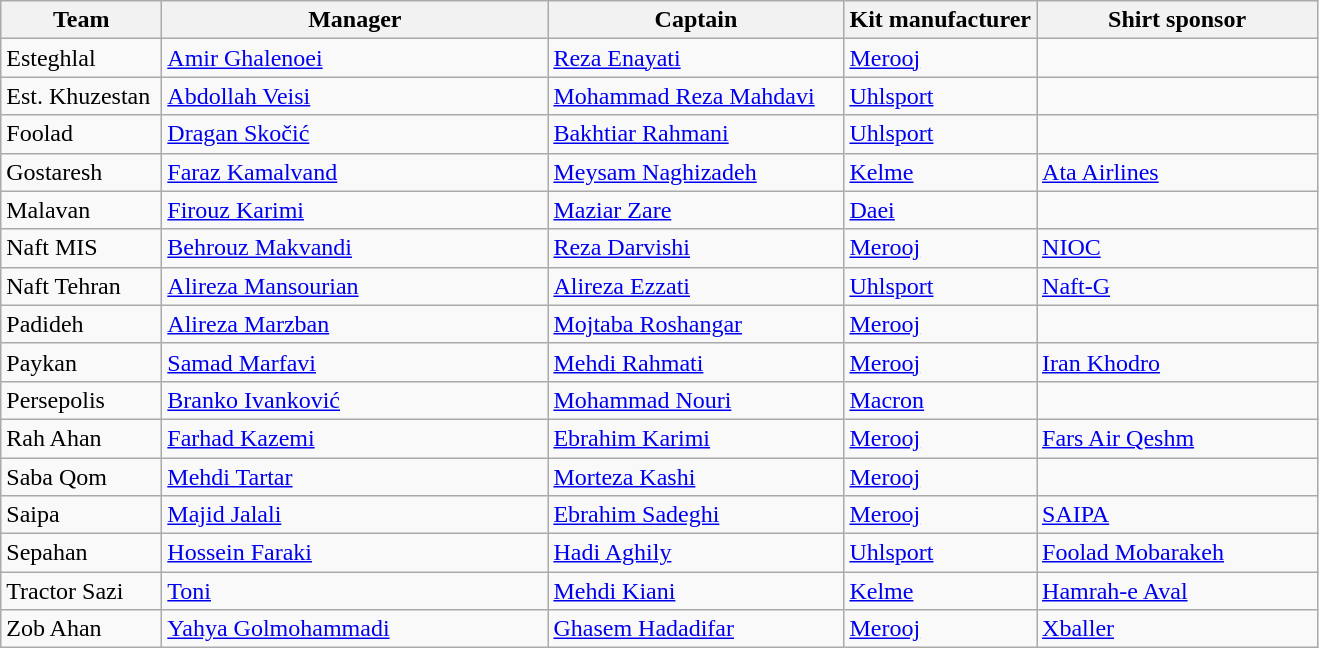<table class="wikitable sortable" style="text-align: left;">
<tr>
<th width=100>Team</th>
<th width=250>Manager</th>
<th width=190>Captain</th>
<th>Kit manufacturer</th>
<th width=180>Shirt sponsor</th>
</tr>
<tr>
<td>Esteghlal</td>
<td> <a href='#'>Amir Ghalenoei</a></td>
<td> <a href='#'>Reza Enayati</a></td>
<td> <a href='#'>Merooj</a></td>
<td></td>
</tr>
<tr>
<td>Est. Khuzestan</td>
<td> <a href='#'>Abdollah Veisi</a></td>
<td> <a href='#'>Mohammad Reza Mahdavi</a></td>
<td> <a href='#'>Uhlsport</a></td>
<td></td>
</tr>
<tr>
<td>Foolad</td>
<td> <a href='#'>Dragan Skočić</a></td>
<td> <a href='#'>Bakhtiar Rahmani</a></td>
<td> <a href='#'>Uhlsport</a></td>
<td></td>
</tr>
<tr>
<td>Gostaresh</td>
<td> <a href='#'>Faraz Kamalvand</a></td>
<td> <a href='#'>Meysam Naghizadeh</a></td>
<td> <a href='#'>Kelme</a></td>
<td><a href='#'>Ata Airlines</a></td>
</tr>
<tr>
<td>Malavan</td>
<td> <a href='#'>Firouz Karimi</a></td>
<td> <a href='#'>Maziar Zare</a></td>
<td> <a href='#'>Daei</a></td>
<td></td>
</tr>
<tr>
<td>Naft MIS</td>
<td> <a href='#'>Behrouz Makvandi</a></td>
<td> <a href='#'>Reza Darvishi</a></td>
<td> <a href='#'>Merooj</a></td>
<td><a href='#'>NIOC</a></td>
</tr>
<tr>
<td>Naft Tehran</td>
<td> <a href='#'>Alireza Mansourian</a></td>
<td> <a href='#'>Alireza Ezzati</a></td>
<td> <a href='#'>Uhlsport</a></td>
<td><a href='#'>Naft-G</a></td>
</tr>
<tr>
<td>Padideh</td>
<td> <a href='#'>Alireza Marzban</a></td>
<td> <a href='#'>Mojtaba Roshangar</a></td>
<td> <a href='#'>Merooj</a></td>
<td></td>
</tr>
<tr>
<td>Paykan</td>
<td> <a href='#'>Samad Marfavi</a></td>
<td> <a href='#'>Mehdi Rahmati</a></td>
<td> <a href='#'>Merooj</a></td>
<td><a href='#'>Iran Khodro</a></td>
</tr>
<tr>
<td>Persepolis</td>
<td> <a href='#'>Branko Ivanković</a></td>
<td> <a href='#'>Mohammad Nouri</a></td>
<td> <a href='#'>Macron</a></td>
<td> </td>
</tr>
<tr>
<td>Rah Ahan</td>
<td> <a href='#'>Farhad Kazemi</a></td>
<td> <a href='#'>Ebrahim Karimi</a></td>
<td> <a href='#'>Merooj</a></td>
<td><a href='#'>Fars Air Qeshm</a></td>
</tr>
<tr>
<td>Saba Qom</td>
<td> <a href='#'>Mehdi Tartar</a></td>
<td> <a href='#'>Morteza Kashi</a></td>
<td> <a href='#'>Merooj</a></td>
<td></td>
</tr>
<tr>
<td>Saipa</td>
<td> <a href='#'>Majid Jalali</a></td>
<td> <a href='#'>Ebrahim Sadeghi</a></td>
<td> <a href='#'>Merooj</a></td>
<td><a href='#'>SAIPA</a></td>
</tr>
<tr>
<td>Sepahan</td>
<td> <a href='#'>Hossein Faraki</a></td>
<td> <a href='#'>Hadi Aghily</a></td>
<td> <a href='#'>Uhlsport</a></td>
<td><a href='#'>Foolad Mobarakeh</a></td>
</tr>
<tr>
<td>Tractor Sazi</td>
<td> <a href='#'>Toni</a></td>
<td> <a href='#'>Mehdi Kiani</a></td>
<td> <a href='#'>Kelme</a></td>
<td><a href='#'>Hamrah-e Aval</a></td>
</tr>
<tr>
<td>Zob Ahan</td>
<td> <a href='#'>Yahya Golmohammadi</a></td>
<td> <a href='#'>Ghasem Hadadifar</a></td>
<td> <a href='#'>Merooj</a></td>
<td><a href='#'>Xballer</a></td>
</tr>
</table>
